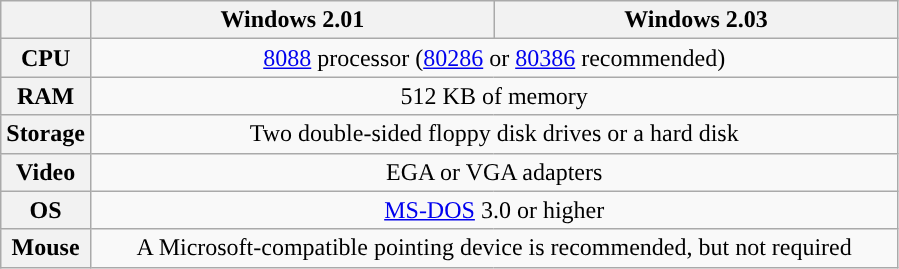<table class="wikitable" style="text-align:center;">
<tr>
<th style="width: 10%;"></th>
<th style="width: 45%;">Windows 2.01</th>
<th>Windows 2.03</th>
</tr>
<tr>
<th>CPU</th>
<td colspan="2"><a href='#'>8088</a> processor (<a href='#'>80286</a> or <a href='#'>80386</a> recommended)</td>
</tr>
<tr>
<th>RAM</th>
<td colspan="2">512 KB of memory</td>
</tr>
<tr>
<th>Storage</th>
<td colspan="2">Two double-sided floppy disk drives or a hard disk</td>
</tr>
<tr>
<th>Video</th>
<td colspan="2">EGA or VGA adapters</td>
</tr>
<tr>
<th>OS</th>
<td colspan="2"><a href='#'>MS-DOS</a> 3.0 or higher</td>
</tr>
<tr>
<th>Mouse</th>
<td colspan="2">A Microsoft-compatible pointing device is recommended, but not required</td>
</tr>
</table>
